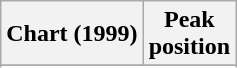<table class="wikitable sortable">
<tr>
<th align="left">Chart (1999)</th>
<th style="text-align:center;">Peak<br>position</th>
</tr>
<tr>
</tr>
<tr>
</tr>
<tr>
</tr>
</table>
